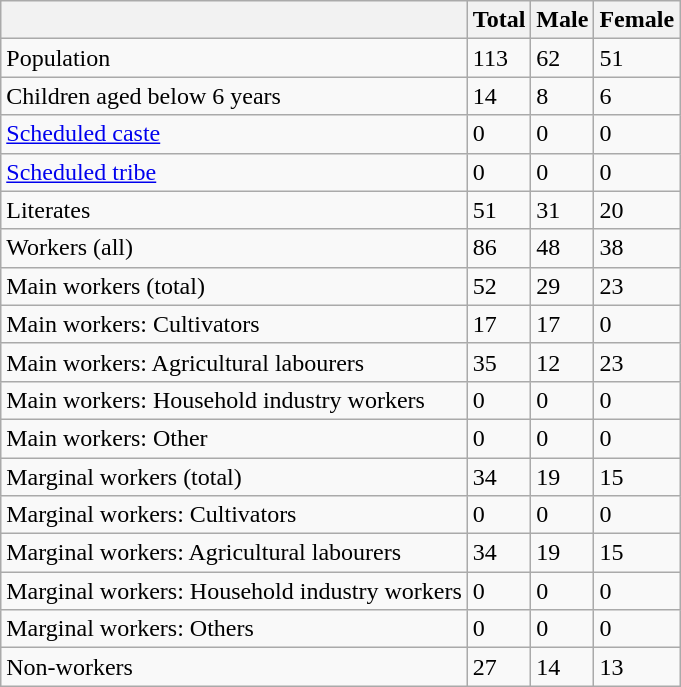<table class="wikitable sortable">
<tr>
<th></th>
<th>Total</th>
<th>Male</th>
<th>Female</th>
</tr>
<tr>
<td>Population</td>
<td>113</td>
<td>62</td>
<td>51</td>
</tr>
<tr>
<td>Children aged below 6 years</td>
<td>14</td>
<td>8</td>
<td>6</td>
</tr>
<tr>
<td><a href='#'>Scheduled caste</a></td>
<td>0</td>
<td>0</td>
<td>0</td>
</tr>
<tr>
<td><a href='#'>Scheduled tribe</a></td>
<td>0</td>
<td>0</td>
<td>0</td>
</tr>
<tr>
<td>Literates</td>
<td>51</td>
<td>31</td>
<td>20</td>
</tr>
<tr>
<td>Workers (all)</td>
<td>86</td>
<td>48</td>
<td>38</td>
</tr>
<tr>
<td>Main workers (total)</td>
<td>52</td>
<td>29</td>
<td>23</td>
</tr>
<tr>
<td>Main workers: Cultivators</td>
<td>17</td>
<td>17</td>
<td>0</td>
</tr>
<tr>
<td>Main workers: Agricultural labourers</td>
<td>35</td>
<td>12</td>
<td>23</td>
</tr>
<tr>
<td>Main workers: Household industry workers</td>
<td>0</td>
<td>0</td>
<td>0</td>
</tr>
<tr>
<td>Main workers: Other</td>
<td>0</td>
<td>0</td>
<td>0</td>
</tr>
<tr>
<td>Marginal workers (total)</td>
<td>34</td>
<td>19</td>
<td>15</td>
</tr>
<tr>
<td>Marginal workers: Cultivators</td>
<td>0</td>
<td>0</td>
<td>0</td>
</tr>
<tr>
<td>Marginal workers: Agricultural labourers</td>
<td>34</td>
<td>19</td>
<td>15</td>
</tr>
<tr>
<td>Marginal workers: Household industry workers</td>
<td>0</td>
<td>0</td>
<td>0</td>
</tr>
<tr>
<td>Marginal workers: Others</td>
<td>0</td>
<td>0</td>
<td>0</td>
</tr>
<tr>
<td>Non-workers</td>
<td>27</td>
<td>14</td>
<td>13</td>
</tr>
</table>
